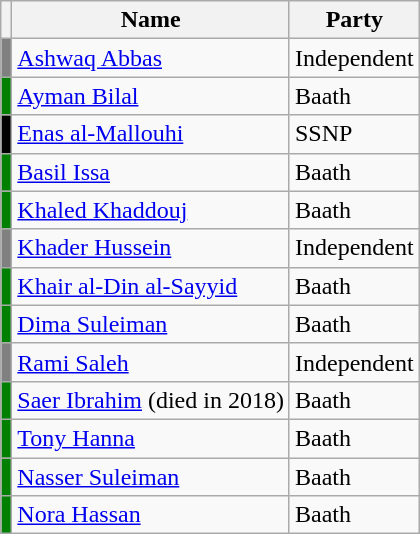<table class="wikitable sortable">
<tr>
<th></th>
<th>Name</th>
<th>Party</th>
</tr>
<tr>
<td bgcolor="grey"></td>
<td><a href='#'>Ashwaq Abbas</a></td>
<td>Independent</td>
</tr>
<tr>
<td bgcolor="green"></td>
<td><a href='#'>Ayman Bilal</a></td>
<td>Baath</td>
</tr>
<tr>
<td bgcolor="black"></td>
<td><a href='#'>Enas al-Mallouhi</a></td>
<td>SSNP</td>
</tr>
<tr>
<td bgcolor="green"></td>
<td><a href='#'>Basil Issa</a></td>
<td>Baath</td>
</tr>
<tr>
<td bgcolor="green"></td>
<td><a href='#'>Khaled Khaddouj</a></td>
<td>Baath</td>
</tr>
<tr>
<td bgcolor="grey"></td>
<td><a href='#'>Khader Hussein</a></td>
<td>Independent</td>
</tr>
<tr>
<td bgcolor="green"></td>
<td><a href='#'>Khair al-Din al-Sayyid</a></td>
<td>Baath</td>
</tr>
<tr>
<td bgcolor="green"></td>
<td><a href='#'>Dima Suleiman</a></td>
<td>Baath</td>
</tr>
<tr>
<td bgcolor="grey"></td>
<td><a href='#'>Rami Saleh</a></td>
<td>Independent</td>
</tr>
<tr>
<td bgcolor="green"></td>
<td><a href='#'>Saer Ibrahim</a> (died in 2018)</td>
<td>Baath</td>
</tr>
<tr>
<td bgcolor="green"></td>
<td><a href='#'>Tony Hanna</a></td>
<td>Baath</td>
</tr>
<tr>
<td bgcolor="green"></td>
<td><a href='#'>Nasser Suleiman</a></td>
<td>Baath</td>
</tr>
<tr>
<td bgcolor="green"></td>
<td><a href='#'>Nora Hassan</a></td>
<td>Baath</td>
</tr>
</table>
